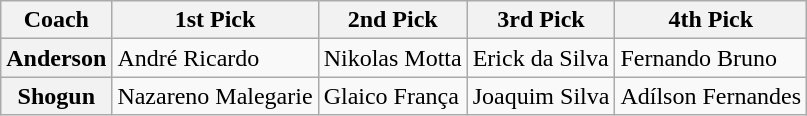<table class="wikitable">
<tr>
<th>Coach</th>
<th>1st Pick</th>
<th>2nd Pick</th>
<th>3rd Pick</th>
<th>4th Pick</th>
</tr>
<tr>
<th>Anderson</th>
<td>André Ricardo</td>
<td>Nikolas Motta</td>
<td>Erick da Silva</td>
<td>Fernando Bruno</td>
</tr>
<tr>
<th>Shogun</th>
<td>Nazareno Malegarie</td>
<td>Glaico França</td>
<td>Joaquim Silva</td>
<td>Adílson Fernandes</td>
</tr>
</table>
